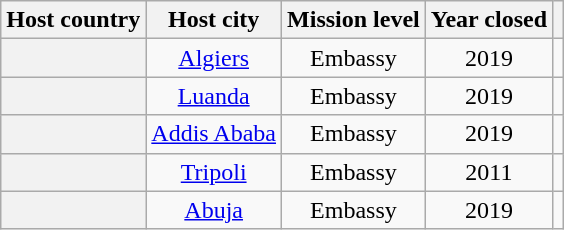<table class="wikitable plainrowheaders" style="text-align:center;">
<tr>
<th scope="col">Host country</th>
<th scope="col">Host city</th>
<th scope="col">Mission level</th>
<th scope="col">Year closed</th>
<th scope="col"></th>
</tr>
<tr>
<th scope="row"></th>
<td><a href='#'>Algiers</a></td>
<td>Embassy</td>
<td>2019</td>
<td></td>
</tr>
<tr>
<th scope="row"></th>
<td><a href='#'>Luanda</a></td>
<td>Embassy</td>
<td>2019</td>
<td></td>
</tr>
<tr>
<th scope="row"></th>
<td><a href='#'>Addis Ababa</a></td>
<td>Embassy</td>
<td>2019</td>
<td></td>
</tr>
<tr>
<th scope="row"></th>
<td><a href='#'>Tripoli</a></td>
<td>Embassy</td>
<td>2011</td>
<td></td>
</tr>
<tr>
<th scope="row"></th>
<td><a href='#'>Abuja</a></td>
<td>Embassy</td>
<td>2019</td>
<td></td>
</tr>
</table>
